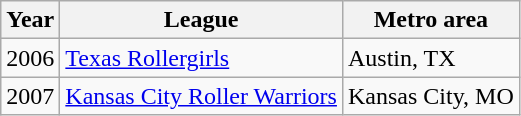<table class="wikitable">
<tr>
<th>Year</th>
<th>League</th>
<th>Metro area</th>
</tr>
<tr>
<td>2006</td>
<td><a href='#'>Texas Rollergirls</a></td>
<td>Austin, TX</td>
</tr>
<tr>
<td>2007</td>
<td><a href='#'>Kansas City Roller Warriors</a></td>
<td>Kansas City, MO</td>
</tr>
</table>
